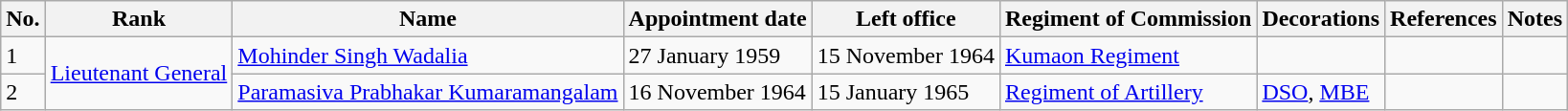<table class="wikitable sortable">
<tr>
<th>No.</th>
<th>Rank</th>
<th>Name</th>
<th>Appointment date</th>
<th>Left office</th>
<th>Regiment of Commission</th>
<th>Decorations</th>
<th>References</th>
<th>Notes</th>
</tr>
<tr>
<td>1</td>
<td rowspan="2"><a href='#'>Lieutenant General</a></td>
<td><a href='#'>Mohinder Singh Wadalia</a></td>
<td>27 January 1959</td>
<td>15 November 1964</td>
<td><a href='#'>Kumaon Regiment</a></td>
<td></td>
<td></td>
<td></td>
</tr>
<tr>
<td>2</td>
<td><a href='#'>Paramasiva Prabhakar Kumaramangalam</a></td>
<td>16 November 1964</td>
<td>15 January 1965</td>
<td><a href='#'>Regiment of Artillery</a></td>
<td><a href='#'>DSO</a>, <a href='#'>MBE</a></td>
<td></td>
<td></td>
</tr>
</table>
